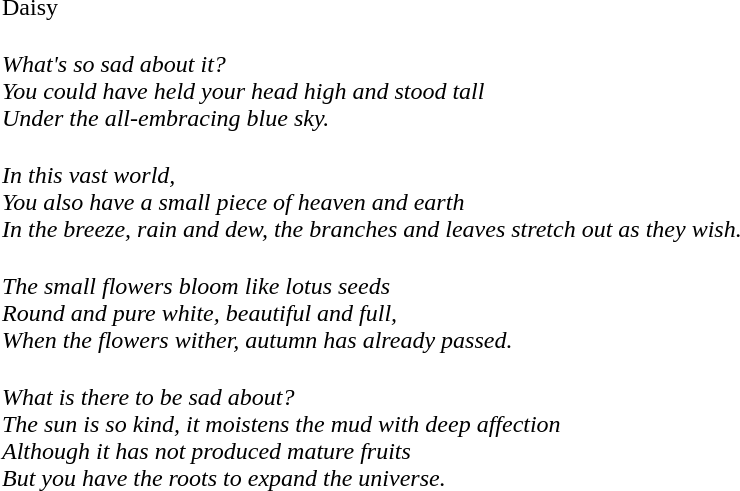<table border="0" cellpadding="0" cellmargin="0">
<tr ---->
<td style="font-size:100%"><br></td>
<td><br>Daisy</td>
</tr>
<tr ---->
<td style="font-size:100%"><br></td>
<td><br><em>What's so sad about it?</em><br>
<em>You could have held your head high and stood tall</em><br>
<em>Under the all-embracing blue sky.</em></td>
</tr>
<tr ---->
<td style="font-size:100%"><br></td>
<td><br><em>In this vast world,</em><br>
<em>You also have a small piece of heaven and earth</em><br>
<em>In the breeze, rain and dew, the branches and leaves stretch out as they wish.</em></td>
</tr>
<tr ---->
<td style="font-size:100%"><br></td>
<td><br><em>The small flowers bloom like lotus seeds</em><br>
<em>Round and pure white, beautiful and full,</em><br>
<em>When the flowers wither, autumn has already passed.</em></td>
</tr>
<tr ---->
<td style="font-size:100%"><br></td>
<td><br><em>What is there to be sad about?</em><br>
<em>The sun is so kind, it moistens the mud with deep affection</em><br>
<em>Although it has not produced mature fruits</em><br>
<em>But you have the roots to expand the universe.</em></td>
</tr>
</table>
